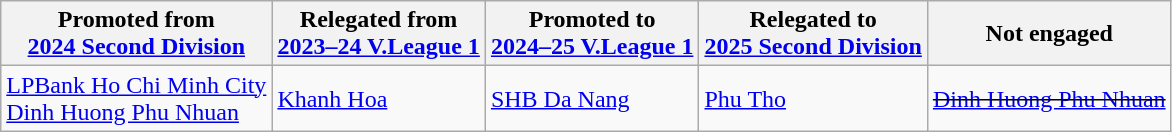<table class="wikitable">
<tr>
<th>Promoted from<br><a href='#'>2024 Second Division</a></th>
<th>Relegated from<br><a href='#'>2023–24 V.League 1</a></th>
<th>Promoted to<br><a href='#'>2024–25 V.League 1</a></th>
<th>Relegated to<br><a href='#'>2025 Second Division</a></th>
<th>Not engaged</th>
</tr>
<tr>
<td><a href='#'>LPBank Ho Chi Minh City</a><br><a href='#'>Dinh Huong Phu Nhuan</a></td>
<td><a href='#'>Khanh Hoa</a></td>
<td><a href='#'>SHB Da Nang</a></td>
<td><a href='#'>Phu Tho</a></td>
<td><s><a href='#'>Dinh Huong Phu Nhuan</a></s></td>
</tr>
</table>
